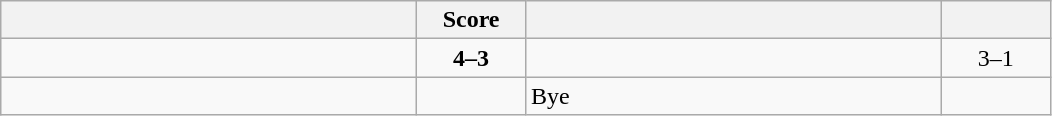<table class="wikitable" style="text-align: center; ">
<tr>
<th align="right" width="270"></th>
<th width="65">Score</th>
<th align="left" width="270"></th>
<th width="65"></th>
</tr>
<tr>
<td align="left"><strong></strong></td>
<td><strong>4–3</strong></td>
<td align="left"></td>
<td>3–1 <strong></strong></td>
</tr>
<tr>
<td align="left"><strong></strong></td>
<td></td>
<td align="left">Bye</td>
<td></td>
</tr>
</table>
